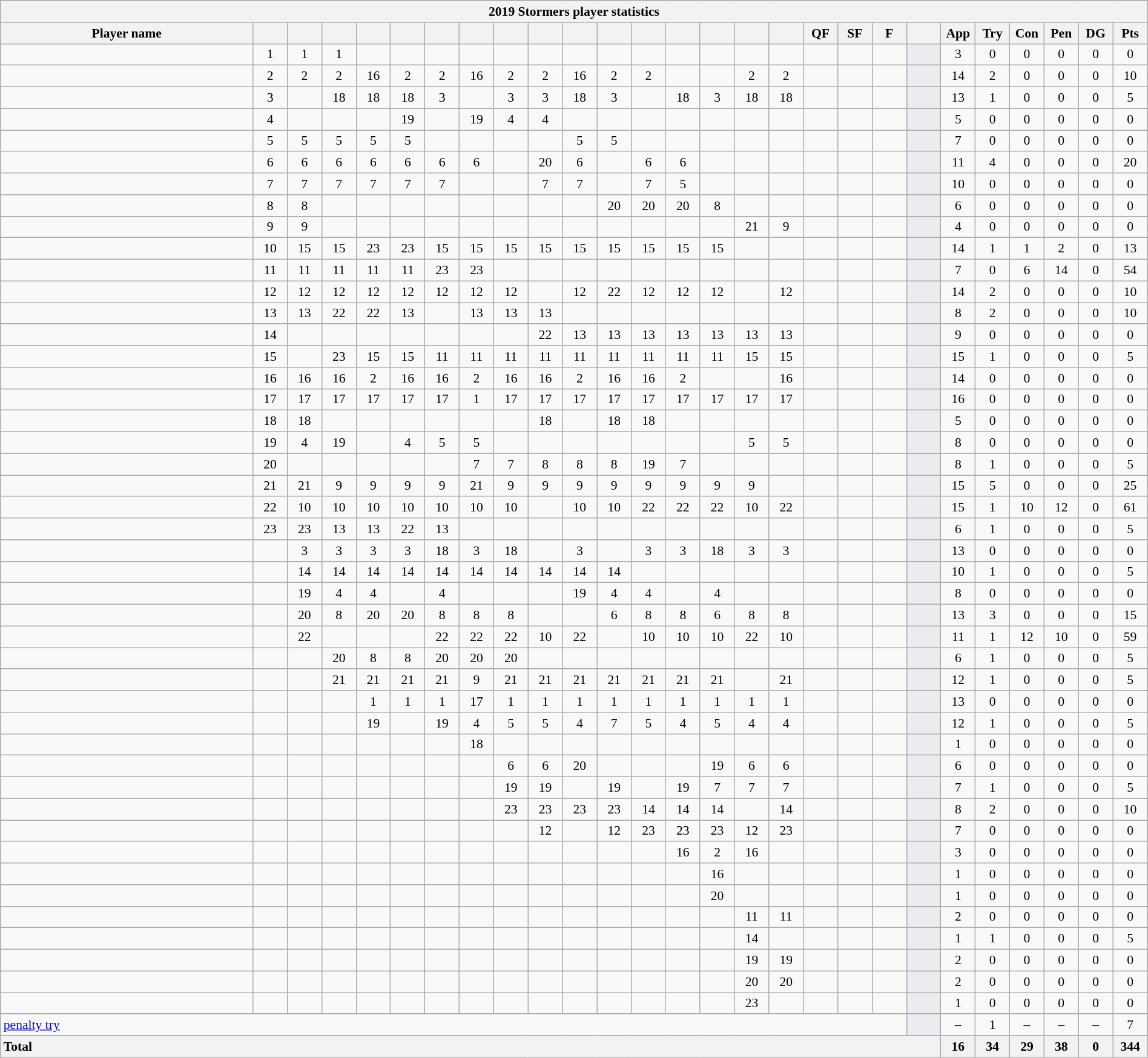<table class="wikitable sortable" style="text-align:center; font-size:90%; width:100%">
<tr>
<th colspan="100%">2019 Stormers player statistics</th>
</tr>
<tr>
<th style="width:22%;">Player name</th>
<th style="width:3%;"></th>
<th style="width:3%;"></th>
<th style="width:3%;"></th>
<th style="width:3%;"></th>
<th style="width:3%;"></th>
<th style="width:3%;"></th>
<th style="width:3%;"></th>
<th style="width:3%;"></th>
<th style="width:3%;"></th>
<th style="width:3%;"></th>
<th style="width:3%;"></th>
<th style="width:3%;"></th>
<th style="width:3%;"></th>
<th style="width:3%;"></th>
<th style="width:3%;"></th>
<th style="width:3%;"></th>
<th style="width:3%;">QF</th>
<th style="width:3%;">SF</th>
<th style="width:3%;">F</th>
<th style="width:3%;"></th>
<th style="width:3%;">App</th>
<th style="width:3%;">Try</th>
<th style="width:3%;">Con</th>
<th style="width:3%;">Pen</th>
<th style="width:3%;">DG</th>
<th style="width:3%;">Pts</th>
</tr>
<tr>
<td style="text-align:left;"></td>
<td>1</td>
<td>1</td>
<td>1</td>
<td></td>
<td></td>
<td></td>
<td></td>
<td></td>
<td></td>
<td></td>
<td></td>
<td></td>
<td></td>
<td></td>
<td></td>
<td></td>
<td></td>
<td></td>
<td></td>
<td style="background:#EBECF0;"></td>
<td>3</td>
<td>0</td>
<td>0</td>
<td>0</td>
<td>0</td>
<td>0</td>
</tr>
<tr>
<td style="text-align:left;"></td>
<td>2</td>
<td>2</td>
<td>2</td>
<td>16 </td>
<td>2</td>
<td>2</td>
<td>16 </td>
<td>2</td>
<td>2</td>
<td>16 </td>
<td>2</td>
<td>2</td>
<td></td>
<td></td>
<td>2</td>
<td>2</td>
<td></td>
<td></td>
<td></td>
<td style="background:#EBECF0;"></td>
<td>14</td>
<td>2</td>
<td>0</td>
<td>0</td>
<td>0</td>
<td>10</td>
</tr>
<tr>
<td style="text-align:left;"></td>
<td>3</td>
<td></td>
<td>18 </td>
<td>18 </td>
<td>18 </td>
<td>3</td>
<td></td>
<td>3</td>
<td>3</td>
<td>18 </td>
<td>3</td>
<td></td>
<td>18 </td>
<td>3</td>
<td>18 </td>
<td>18 </td>
<td></td>
<td></td>
<td></td>
<td style="background:#EBECF0;"></td>
<td>13</td>
<td>1</td>
<td>0</td>
<td>0</td>
<td>0</td>
<td>5</td>
</tr>
<tr>
<td style="text-align:left;"></td>
<td>4</td>
<td></td>
<td></td>
<td></td>
<td>19 </td>
<td></td>
<td>19 </td>
<td>4</td>
<td>4</td>
<td></td>
<td></td>
<td></td>
<td></td>
<td></td>
<td></td>
<td></td>
<td></td>
<td></td>
<td></td>
<td style="background:#EBECF0;"></td>
<td>5</td>
<td>0</td>
<td>0</td>
<td>0</td>
<td>0</td>
<td>0</td>
</tr>
<tr>
<td style="text-align:left;"></td>
<td>5</td>
<td>5</td>
<td>5</td>
<td>5</td>
<td>5</td>
<td></td>
<td></td>
<td></td>
<td></td>
<td>5</td>
<td>5</td>
<td></td>
<td></td>
<td></td>
<td></td>
<td></td>
<td></td>
<td></td>
<td></td>
<td style="background:#EBECF0;"></td>
<td>7</td>
<td>0</td>
<td>0</td>
<td>0</td>
<td>0</td>
<td>0</td>
</tr>
<tr>
<td style="text-align:left;"></td>
<td>6</td>
<td>6</td>
<td>6</td>
<td>6</td>
<td>6</td>
<td>6</td>
<td>6</td>
<td></td>
<td>20 </td>
<td>6</td>
<td></td>
<td>6</td>
<td>6</td>
<td></td>
<td></td>
<td></td>
<td></td>
<td></td>
<td></td>
<td style="background:#EBECF0;"></td>
<td>11</td>
<td>4</td>
<td>0</td>
<td>0</td>
<td>0</td>
<td>20</td>
</tr>
<tr>
<td style="text-align:left;"></td>
<td>7</td>
<td>7</td>
<td>7</td>
<td>7</td>
<td>7</td>
<td>7</td>
<td></td>
<td></td>
<td>7</td>
<td>7</td>
<td></td>
<td>7</td>
<td>5</td>
<td></td>
<td></td>
<td></td>
<td></td>
<td></td>
<td></td>
<td style="background:#EBECF0;"></td>
<td>10</td>
<td>0</td>
<td>0</td>
<td>0</td>
<td>0</td>
<td>0</td>
</tr>
<tr>
<td style="text-align:left;"></td>
<td>8</td>
<td>8</td>
<td></td>
<td></td>
<td></td>
<td></td>
<td></td>
<td></td>
<td></td>
<td></td>
<td>20 </td>
<td>20 </td>
<td>20 </td>
<td>8</td>
<td></td>
<td></td>
<td></td>
<td></td>
<td></td>
<td style="background:#EBECF0;"></td>
<td>6</td>
<td>0</td>
<td>0</td>
<td>0</td>
<td>0</td>
<td>0</td>
</tr>
<tr>
<td style="text-align:left;"></td>
<td>9</td>
<td>9</td>
<td></td>
<td></td>
<td></td>
<td></td>
<td></td>
<td></td>
<td></td>
<td></td>
<td></td>
<td></td>
<td></td>
<td></td>
<td>21 </td>
<td>9</td>
<td></td>
<td></td>
<td></td>
<td style="background:#EBECF0;"></td>
<td>4</td>
<td>0</td>
<td>0</td>
<td>0</td>
<td>0</td>
<td>0</td>
</tr>
<tr>
<td style="text-align:left;"></td>
<td>10</td>
<td>15</td>
<td>15</td>
<td>23 </td>
<td>23 </td>
<td>15</td>
<td>15</td>
<td>15</td>
<td>15</td>
<td>15</td>
<td>15</td>
<td>15</td>
<td>15</td>
<td>15</td>
<td></td>
<td></td>
<td></td>
<td></td>
<td></td>
<td style="background:#EBECF0;"></td>
<td>14</td>
<td>1</td>
<td>1</td>
<td>2</td>
<td>0</td>
<td>13</td>
</tr>
<tr>
<td style="text-align:left;"></td>
<td>11</td>
<td>11</td>
<td>11</td>
<td>11</td>
<td>11</td>
<td>23 </td>
<td>23 </td>
<td></td>
<td></td>
<td></td>
<td></td>
<td></td>
<td></td>
<td></td>
<td></td>
<td></td>
<td></td>
<td></td>
<td></td>
<td style="background:#EBECF0;"></td>
<td>7</td>
<td>0</td>
<td>6</td>
<td>14</td>
<td>0</td>
<td>54</td>
</tr>
<tr>
<td style="text-align:left;"></td>
<td>12</td>
<td>12</td>
<td>12</td>
<td>12</td>
<td>12</td>
<td>12</td>
<td>12</td>
<td>12</td>
<td></td>
<td>12</td>
<td>22 </td>
<td>12</td>
<td>12</td>
<td>12</td>
<td></td>
<td>12</td>
<td></td>
<td></td>
<td></td>
<td style="background:#EBECF0;"></td>
<td>14</td>
<td>2</td>
<td>0</td>
<td>0</td>
<td>0</td>
<td>10</td>
</tr>
<tr>
<td style="text-align:left;"></td>
<td>13</td>
<td>13</td>
<td>22 </td>
<td>22 </td>
<td>13</td>
<td></td>
<td>13</td>
<td>13</td>
<td>13</td>
<td></td>
<td></td>
<td></td>
<td></td>
<td></td>
<td></td>
<td></td>
<td></td>
<td></td>
<td></td>
<td style="background:#EBECF0;"></td>
<td>8</td>
<td>2</td>
<td>0</td>
<td>0</td>
<td>0</td>
<td>10</td>
</tr>
<tr>
<td style="text-align:left;"></td>
<td>14</td>
<td></td>
<td></td>
<td></td>
<td></td>
<td></td>
<td></td>
<td></td>
<td>22 </td>
<td>13</td>
<td>13</td>
<td>13</td>
<td>13</td>
<td>13</td>
<td>13</td>
<td>13</td>
<td></td>
<td></td>
<td></td>
<td style="background:#EBECF0;"></td>
<td>9</td>
<td>0</td>
<td>0</td>
<td>0</td>
<td>0</td>
<td>0</td>
</tr>
<tr>
<td style="text-align:left;"></td>
<td>15</td>
<td></td>
<td>23 </td>
<td>15</td>
<td>15</td>
<td>11</td>
<td>11</td>
<td>11</td>
<td>11</td>
<td>11</td>
<td>11</td>
<td>11</td>
<td>11</td>
<td>11</td>
<td>15</td>
<td>15</td>
<td></td>
<td></td>
<td></td>
<td style="background:#EBECF0;"></td>
<td>15</td>
<td>1</td>
<td>0</td>
<td>0</td>
<td>0</td>
<td>5</td>
</tr>
<tr>
<td style="text-align:left;"></td>
<td>16 </td>
<td>16 </td>
<td>16 </td>
<td>2</td>
<td>16 </td>
<td>16 </td>
<td>2</td>
<td>16 </td>
<td>16 </td>
<td>2</td>
<td>16 </td>
<td>16 </td>
<td>2</td>
<td></td>
<td></td>
<td>16 </td>
<td></td>
<td></td>
<td></td>
<td style="background:#EBECF0;"></td>
<td>14</td>
<td>0</td>
<td>0</td>
<td>0</td>
<td>0</td>
<td>0</td>
</tr>
<tr>
<td style="text-align:left;"></td>
<td>17 </td>
<td>17 </td>
<td>17 </td>
<td>17 </td>
<td>17 </td>
<td>17 </td>
<td>1</td>
<td>17 </td>
<td>17 </td>
<td>17 </td>
<td>17 </td>
<td>17 </td>
<td>17 </td>
<td>17 </td>
<td>17 </td>
<td>17 </td>
<td></td>
<td></td>
<td></td>
<td style="background:#EBECF0;"></td>
<td>16</td>
<td>0</td>
<td>0</td>
<td>0</td>
<td>0</td>
<td>0</td>
</tr>
<tr>
<td style="text-align:left;"></td>
<td>18 </td>
<td>18 </td>
<td></td>
<td></td>
<td></td>
<td></td>
<td></td>
<td></td>
<td>18 </td>
<td></td>
<td>18 </td>
<td>18 </td>
<td></td>
<td></td>
<td></td>
<td></td>
<td></td>
<td></td>
<td></td>
<td style="background:#EBECF0;"></td>
<td>5</td>
<td>0</td>
<td>0</td>
<td>0</td>
<td>0</td>
<td>0</td>
</tr>
<tr>
<td style="text-align:left;"></td>
<td>19 </td>
<td>4</td>
<td>19 </td>
<td></td>
<td>4</td>
<td>5</td>
<td>5</td>
<td></td>
<td></td>
<td></td>
<td></td>
<td></td>
<td></td>
<td></td>
<td>5</td>
<td>5</td>
<td></td>
<td></td>
<td></td>
<td style="background:#EBECF0;"></td>
<td>8</td>
<td>0</td>
<td>0</td>
<td>0</td>
<td>0</td>
<td>0</td>
</tr>
<tr>
<td style="text-align:left;"></td>
<td>20 </td>
<td></td>
<td></td>
<td></td>
<td></td>
<td></td>
<td>7</td>
<td>7</td>
<td>8</td>
<td>8</td>
<td>8</td>
<td>19 </td>
<td>7</td>
<td></td>
<td></td>
<td></td>
<td></td>
<td></td>
<td></td>
<td style="background:#EBECF0;"></td>
<td>8</td>
<td>1</td>
<td>0</td>
<td>0</td>
<td>0</td>
<td>5</td>
</tr>
<tr>
<td style="text-align:left;"></td>
<td>21 </td>
<td>21 </td>
<td>9</td>
<td>9</td>
<td>9</td>
<td>9</td>
<td>21 </td>
<td>9</td>
<td>9</td>
<td>9</td>
<td>9</td>
<td>9</td>
<td>9</td>
<td>9</td>
<td>9</td>
<td></td>
<td></td>
<td></td>
<td></td>
<td style="background:#EBECF0;"></td>
<td>15</td>
<td>5</td>
<td>0</td>
<td>0</td>
<td>0</td>
<td>25</td>
</tr>
<tr>
<td style="text-align:left;"></td>
<td>22 </td>
<td>10</td>
<td>10</td>
<td>10</td>
<td>10</td>
<td>10</td>
<td>10</td>
<td>10</td>
<td></td>
<td>10</td>
<td>10</td>
<td>22 </td>
<td>22 </td>
<td>22 </td>
<td>10</td>
<td>22 </td>
<td></td>
<td></td>
<td></td>
<td style="background:#EBECF0;"></td>
<td>15</td>
<td>1</td>
<td>10</td>
<td>12</td>
<td>0</td>
<td>61</td>
</tr>
<tr>
<td style="text-align:left;"></td>
<td>23 </td>
<td>23 </td>
<td>13</td>
<td>13</td>
<td>22 </td>
<td>13</td>
<td></td>
<td></td>
<td></td>
<td></td>
<td></td>
<td></td>
<td></td>
<td></td>
<td></td>
<td></td>
<td></td>
<td></td>
<td></td>
<td style="background:#EBECF0;"></td>
<td>6</td>
<td>1</td>
<td>0</td>
<td>0</td>
<td>0</td>
<td>5</td>
</tr>
<tr>
<td style="text-align:left;"></td>
<td></td>
<td>3</td>
<td>3</td>
<td>3</td>
<td>3</td>
<td>18 </td>
<td>3</td>
<td>18 </td>
<td></td>
<td>3</td>
<td></td>
<td>3</td>
<td>3</td>
<td>18 </td>
<td>3</td>
<td>3</td>
<td></td>
<td></td>
<td></td>
<td style="background:#EBECF0;"></td>
<td>13</td>
<td>0</td>
<td>0</td>
<td>0</td>
<td>0</td>
<td>0</td>
</tr>
<tr>
<td style="text-align:left;"></td>
<td></td>
<td>14</td>
<td>14</td>
<td>14</td>
<td>14</td>
<td>14</td>
<td>14</td>
<td>14</td>
<td>14</td>
<td>14</td>
<td>14</td>
<td></td>
<td></td>
<td></td>
<td></td>
<td></td>
<td></td>
<td></td>
<td></td>
<td style="background:#EBECF0;"></td>
<td>10</td>
<td>1</td>
<td>0</td>
<td>0</td>
<td>0</td>
<td>5</td>
</tr>
<tr>
<td style="text-align:left;"></td>
<td></td>
<td>19 </td>
<td>4</td>
<td>4</td>
<td></td>
<td>4</td>
<td></td>
<td></td>
<td></td>
<td>19 </td>
<td>4</td>
<td>4</td>
<td></td>
<td>4</td>
<td></td>
<td></td>
<td></td>
<td></td>
<td></td>
<td style="background:#EBECF0;"></td>
<td>8</td>
<td>0</td>
<td>0</td>
<td>0</td>
<td>0</td>
<td>0</td>
</tr>
<tr>
<td style="text-align:left;"></td>
<td></td>
<td>20 </td>
<td>8</td>
<td>20 </td>
<td>20 </td>
<td>8</td>
<td>8</td>
<td>8</td>
<td></td>
<td></td>
<td>6</td>
<td>8</td>
<td>8</td>
<td>6</td>
<td>8</td>
<td>8</td>
<td></td>
<td></td>
<td></td>
<td style="background:#EBECF0;"></td>
<td>13</td>
<td>3</td>
<td>0</td>
<td>0</td>
<td>0</td>
<td>15</td>
</tr>
<tr>
<td style="text-align:left;"></td>
<td></td>
<td>22 </td>
<td></td>
<td></td>
<td></td>
<td>22 </td>
<td>22 </td>
<td>22 </td>
<td>10</td>
<td>22 </td>
<td></td>
<td>10</td>
<td>10</td>
<td>10</td>
<td>22 </td>
<td>10</td>
<td></td>
<td></td>
<td></td>
<td style="background:#EBECF0;"></td>
<td>11</td>
<td>1</td>
<td>12</td>
<td>10</td>
<td>0</td>
<td>59</td>
</tr>
<tr>
<td style="text-align:left;"></td>
<td></td>
<td></td>
<td>20 </td>
<td>8</td>
<td>8</td>
<td>20 </td>
<td>20 </td>
<td>20 </td>
<td></td>
<td></td>
<td></td>
<td></td>
<td></td>
<td></td>
<td></td>
<td></td>
<td></td>
<td></td>
<td></td>
<td style="background:#EBECF0;"></td>
<td>6</td>
<td>1</td>
<td>0</td>
<td>0</td>
<td>0</td>
<td>5</td>
</tr>
<tr>
<td style="text-align:left;"></td>
<td></td>
<td></td>
<td>21 </td>
<td>21 </td>
<td>21</td>
<td>21 </td>
<td>9</td>
<td>21 </td>
<td>21 </td>
<td>21 </td>
<td>21 </td>
<td>21 </td>
<td>21 </td>
<td>21 </td>
<td></td>
<td>21 </td>
<td></td>
<td></td>
<td></td>
<td style="background:#EBECF0;"></td>
<td>12</td>
<td>1</td>
<td>0</td>
<td>0</td>
<td>0</td>
<td>5</td>
</tr>
<tr>
<td style="text-align:left;"></td>
<td></td>
<td></td>
<td></td>
<td>1</td>
<td>1</td>
<td>1</td>
<td>17 </td>
<td>1</td>
<td>1</td>
<td>1</td>
<td>1</td>
<td>1</td>
<td>1</td>
<td>1</td>
<td>1</td>
<td>1</td>
<td></td>
<td></td>
<td></td>
<td style="background:#EBECF0;"></td>
<td>13</td>
<td>0</td>
<td>0</td>
<td>0</td>
<td>0</td>
<td>0</td>
</tr>
<tr>
<td style="text-align:left;"></td>
<td></td>
<td></td>
<td></td>
<td>19 </td>
<td></td>
<td>19 </td>
<td>4</td>
<td>5</td>
<td>5</td>
<td>4</td>
<td>7</td>
<td>5</td>
<td>4</td>
<td>5</td>
<td>4</td>
<td>4</td>
<td></td>
<td></td>
<td></td>
<td style="background:#EBECF0;"></td>
<td>12</td>
<td>1</td>
<td>0</td>
<td>0</td>
<td>0</td>
<td>5</td>
</tr>
<tr>
<td style="text-align:left;"></td>
<td></td>
<td></td>
<td></td>
<td></td>
<td></td>
<td></td>
<td>18 </td>
<td></td>
<td></td>
<td></td>
<td></td>
<td></td>
<td></td>
<td></td>
<td></td>
<td></td>
<td></td>
<td></td>
<td></td>
<td style="background:#EBECF0;"></td>
<td>1</td>
<td>0</td>
<td>0</td>
<td>0</td>
<td>0</td>
<td>0</td>
</tr>
<tr>
<td style="text-align:left;"></td>
<td></td>
<td></td>
<td></td>
<td></td>
<td></td>
<td></td>
<td></td>
<td>6</td>
<td>6</td>
<td>20 </td>
<td></td>
<td></td>
<td></td>
<td>19 </td>
<td>6</td>
<td>6</td>
<td></td>
<td></td>
<td></td>
<td style="background:#EBECF0;"></td>
<td>6</td>
<td>0</td>
<td>0</td>
<td>0</td>
<td>0</td>
<td>0</td>
</tr>
<tr>
<td style="text-align:left;"></td>
<td></td>
<td></td>
<td></td>
<td></td>
<td></td>
<td></td>
<td></td>
<td>19 </td>
<td>19 </td>
<td></td>
<td>19 </td>
<td></td>
<td>19 </td>
<td>7</td>
<td>7</td>
<td>7</td>
<td></td>
<td></td>
<td></td>
<td style="background:#EBECF0;"></td>
<td>7</td>
<td>1</td>
<td>0</td>
<td>0</td>
<td>0</td>
<td>5</td>
</tr>
<tr>
<td style="text-align:left;"></td>
<td></td>
<td></td>
<td></td>
<td></td>
<td></td>
<td></td>
<td></td>
<td>23 </td>
<td>23 </td>
<td>23 </td>
<td>23 </td>
<td>14</td>
<td>14</td>
<td>14</td>
<td></td>
<td>14</td>
<td></td>
<td></td>
<td></td>
<td style="background:#EBECF0;"></td>
<td>8</td>
<td>2</td>
<td>0</td>
<td>0</td>
<td>0</td>
<td>10</td>
</tr>
<tr>
<td style="text-align:left;"></td>
<td></td>
<td></td>
<td></td>
<td></td>
<td></td>
<td></td>
<td></td>
<td></td>
<td>12</td>
<td></td>
<td>12</td>
<td>23 </td>
<td>23 </td>
<td>23 </td>
<td>12</td>
<td>23 </td>
<td></td>
<td></td>
<td></td>
<td style="background:#EBECF0;"></td>
<td>7</td>
<td>0</td>
<td>0</td>
<td>0</td>
<td>0</td>
<td>0</td>
</tr>
<tr>
<td style="text-align:left;"></td>
<td></td>
<td></td>
<td></td>
<td></td>
<td></td>
<td></td>
<td></td>
<td></td>
<td></td>
<td></td>
<td></td>
<td></td>
<td>16 </td>
<td>2</td>
<td>16 </td>
<td></td>
<td></td>
<td></td>
<td></td>
<td style="background:#EBECF0;"></td>
<td>3</td>
<td>0</td>
<td>0</td>
<td>0</td>
<td>0</td>
<td>0</td>
</tr>
<tr>
<td style="text-align:left;"></td>
<td></td>
<td></td>
<td></td>
<td></td>
<td></td>
<td></td>
<td></td>
<td></td>
<td></td>
<td></td>
<td></td>
<td></td>
<td></td>
<td>16 </td>
<td></td>
<td></td>
<td></td>
<td></td>
<td></td>
<td style="background:#EBECF0;"></td>
<td>1</td>
<td>0</td>
<td>0</td>
<td>0</td>
<td>0</td>
<td>0</td>
</tr>
<tr>
<td style="text-align:left;"></td>
<td></td>
<td></td>
<td></td>
<td></td>
<td></td>
<td></td>
<td></td>
<td></td>
<td></td>
<td></td>
<td></td>
<td></td>
<td></td>
<td>20 </td>
<td></td>
<td></td>
<td></td>
<td></td>
<td></td>
<td style="background:#EBECF0;"></td>
<td>1</td>
<td>0</td>
<td>0</td>
<td>0</td>
<td>0</td>
<td>0</td>
</tr>
<tr>
<td style="text-align:left;"></td>
<td></td>
<td></td>
<td></td>
<td></td>
<td></td>
<td></td>
<td></td>
<td></td>
<td></td>
<td></td>
<td></td>
<td></td>
<td></td>
<td></td>
<td>11</td>
<td>11</td>
<td></td>
<td></td>
<td></td>
<td style="background:#EBECF0;"></td>
<td>2</td>
<td>0</td>
<td>0</td>
<td>0</td>
<td>0</td>
<td>0</td>
</tr>
<tr>
<td style="text-align:left;"></td>
<td></td>
<td></td>
<td></td>
<td></td>
<td></td>
<td></td>
<td></td>
<td></td>
<td></td>
<td></td>
<td></td>
<td></td>
<td></td>
<td></td>
<td>14</td>
<td></td>
<td></td>
<td></td>
<td></td>
<td style="background:#EBECF0;"></td>
<td>1</td>
<td>1</td>
<td>0</td>
<td>0</td>
<td>0</td>
<td>5</td>
</tr>
<tr>
<td style="text-align:left;"></td>
<td></td>
<td></td>
<td></td>
<td></td>
<td></td>
<td></td>
<td></td>
<td></td>
<td></td>
<td></td>
<td></td>
<td></td>
<td></td>
<td></td>
<td>19 </td>
<td>19 </td>
<td></td>
<td></td>
<td></td>
<td style="background:#EBECF0;"></td>
<td>2</td>
<td>0</td>
<td>0</td>
<td>0</td>
<td>0</td>
<td>0</td>
</tr>
<tr>
<td style="text-align:left;"></td>
<td></td>
<td></td>
<td></td>
<td></td>
<td></td>
<td></td>
<td></td>
<td></td>
<td></td>
<td></td>
<td></td>
<td></td>
<td></td>
<td></td>
<td>20 </td>
<td>20 </td>
<td></td>
<td></td>
<td></td>
<td style="background:#EBECF0;"></td>
<td>2</td>
<td>0</td>
<td>0</td>
<td>0</td>
<td>0</td>
<td>0</td>
</tr>
<tr>
<td style="text-align:left;"></td>
<td></td>
<td></td>
<td></td>
<td></td>
<td></td>
<td></td>
<td></td>
<td></td>
<td></td>
<td></td>
<td></td>
<td></td>
<td></td>
<td></td>
<td>23 </td>
<td></td>
<td></td>
<td></td>
<td></td>
<td style="background:#EBECF0;"></td>
<td>1</td>
<td>0</td>
<td>0</td>
<td>0</td>
<td>0</td>
<td>0</td>
</tr>
<tr>
<td colspan="20" style="text-align:left;"><a href='#'>penalty try</a></td>
<td style="background:#EBECF0;"></td>
<td>–</td>
<td>1</td>
<td>–</td>
<td>–</td>
<td>–</td>
<td>7</td>
</tr>
<tr>
<th colspan="21" style="text-align:left;">Total</th>
<th>16</th>
<th>34</th>
<th>29</th>
<th>38</th>
<th>0</th>
<th>344</th>
</tr>
</table>
